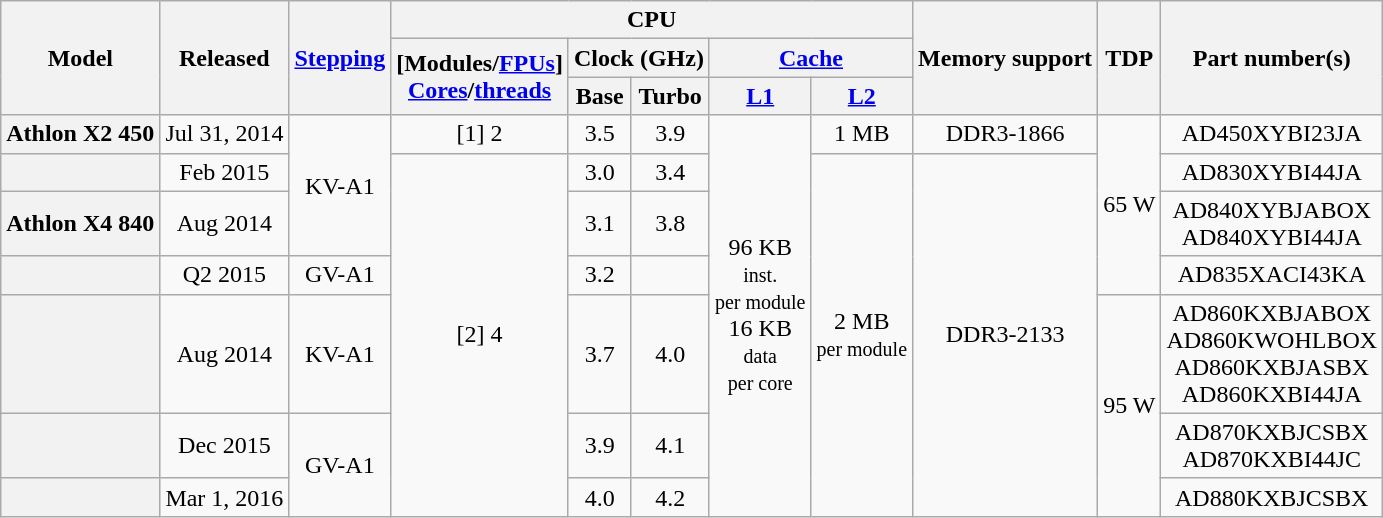<table class="wikitable" style="text-align:center;">
<tr>
<th rowspan=3>Model</th>
<th rowspan=3>Released</th>
<th rowspan=3><a href='#'>Stepping</a></th>
<th colspan=5>CPU</th>
<th rowspan=3>Memory support</th>
<th rowspan=3>TDP</th>
<th rowspan=3>Part number(s)</th>
</tr>
<tr>
<th rowspan=2>[Modules/<a href='#'>FPUs</a>]<br><a href='#'>Cores</a>/<a href='#'>threads</a></th>
<th colspan=2>Clock (GHz)</th>
<th colspan="2"><a href='#'>Cache</a></th>
</tr>
<tr>
<th>Base</th>
<th>Turbo</th>
<th><a href='#'>L1</a></th>
<th><a href='#'>L2</a></th>
</tr>
<tr>
<th>Athlon X2 450</th>
<td>Jul 31, 2014</td>
<td rowspan="3">KV-A1</td>
<td>[1] 2</td>
<td>3.5</td>
<td>3.9</td>
<td rowspan="7">96 KB<br><small>inst.<br>per module</small><br>16 KB<br><small>data<br>per core</small></td>
<td>1 MB</td>
<td>DDR3-1866</td>
<td rowspan="4">65 W</td>
<td>AD450XYBI23JA</td>
</tr>
<tr>
<th></th>
<td>Feb 2015</td>
<td rowspan="6">[2] 4</td>
<td>3.0</td>
<td>3.4</td>
<td rowspan="6">2 MB<br><small>per module</small></td>
<td rowspan="6">DDR3-2133</td>
<td>AD830XYBI44JA</td>
</tr>
<tr>
<th>Athlon X4 840</th>
<td>Aug 2014</td>
<td>3.1</td>
<td>3.8</td>
<td>AD840XYBJABOX<br>AD840XYBI44JA</td>
</tr>
<tr>
<th></th>
<td>Q2 2015</td>
<td>GV-A1</td>
<td>3.2</td>
<td></td>
<td>AD835XACI43KA</td>
</tr>
<tr>
<th></th>
<td>Aug 2014</td>
<td>KV-A1</td>
<td>3.7</td>
<td>4.0</td>
<td rowspan="3">95 W</td>
<td>AD860KXBJABOX<br>AD860KWOHLBOX<br>AD860KXBJASBX<br>AD860KXBI44JA</td>
</tr>
<tr>
<th></th>
<td>Dec 2015</td>
<td rowspan=2>GV-A1</td>
<td>3.9</td>
<td>4.1</td>
<td>AD870KXBJCSBX<br>AD870KXBI44JC</td>
</tr>
<tr>
<th></th>
<td>Mar 1, 2016</td>
<td>4.0</td>
<td>4.2</td>
<td>AD880KXBJCSBX</td>
</tr>
</table>
